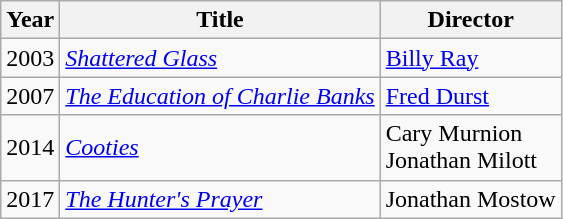<table class="wikitable">
<tr>
<th>Year</th>
<th>Title</th>
<th>Director</th>
</tr>
<tr>
<td>2003</td>
<td><em><a href='#'>Shattered Glass</a></em></td>
<td><a href='#'>Billy Ray</a></td>
</tr>
<tr>
<td>2007</td>
<td><em><a href='#'>The Education of Charlie Banks</a></em></td>
<td><a href='#'>Fred Durst</a></td>
</tr>
<tr>
<td>2014</td>
<td><em><a href='#'>Cooties</a></em></td>
<td>Cary Murnion <br>Jonathan Milott</td>
</tr>
<tr>
<td>2017</td>
<td><em><a href='#'>The Hunter's Prayer</a></em></td>
<td>Jonathan Mostow</td>
</tr>
</table>
